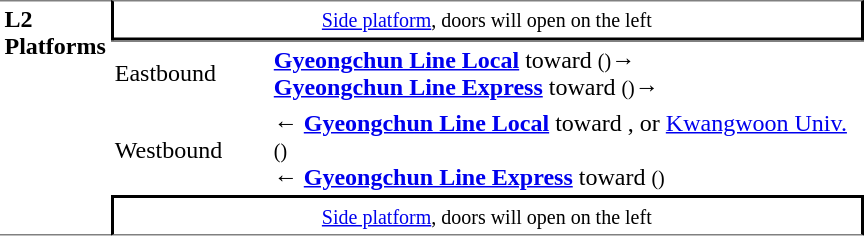<table table border=0 cellspacing=0 cellpadding=3>
<tr>
<td style="border-top:solid 1px gray;border-bottom:solid 1px gray;" width=50 rowspan=10 valign=top><strong>L2<br>Platforms</strong></td>
<td style="border-top:solid 1px gray;border-right:solid 2px black;border-left:solid 2px black;border-bottom:solid 2px black;text-align:center;" colspan=2><small><a href='#'>Side platform</a>, doors will open on the left</small></td>
</tr>
<tr>
<td style="border-bottom:solid 0px gray;border-top:solid 1px gray;" width=100>Eastbound</td>
<td style="border-bottom:solid 0px gray;border-top:solid 1px gray;" width=390> <a href='#'><span><strong>Gyeongchun Line Local</strong></span></a> toward  <small>()</small>→<br> <a href='#'><span><strong>Gyeongchun Line Express</strong></span></a> toward  <small>()</small>→</td>
</tr>
<tr>
<td>Westbound</td>
<td>← <a href='#'><span><strong>Gyeongchun Line Local</strong></span></a> toward ,  or <a href='#'>Kwangwoon Univ.</a> <small>()</small><br>← <a href='#'><span><strong>Gyeongchun Line Express</strong></span></a> toward  <small>()</small></td>
</tr>
<tr>
<td style="border-top:solid 2px black;border-right:solid 2px black;border-left:solid 2px black;border-bottom:solid 1px gray;text-align:center;" colspan=2><small><a href='#'>Side platform</a>, doors will open on the left</small></td>
</tr>
</table>
